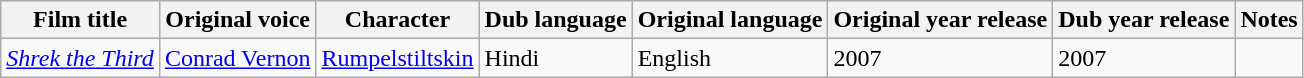<table class="wikitable">
<tr>
<th>Film title</th>
<th>Original voice</th>
<th>Character</th>
<th>Dub language</th>
<th>Original language</th>
<th>Original year release</th>
<th>Dub year release</th>
<th>Notes</th>
</tr>
<tr>
<td><em><a href='#'>Shrek the Third</a></em></td>
<td><a href='#'>Conrad Vernon</a></td>
<td><a href='#'>Rumpelstiltskin</a></td>
<td>Hindi</td>
<td>English</td>
<td>2007</td>
<td>2007</td>
<td></td>
</tr>
</table>
